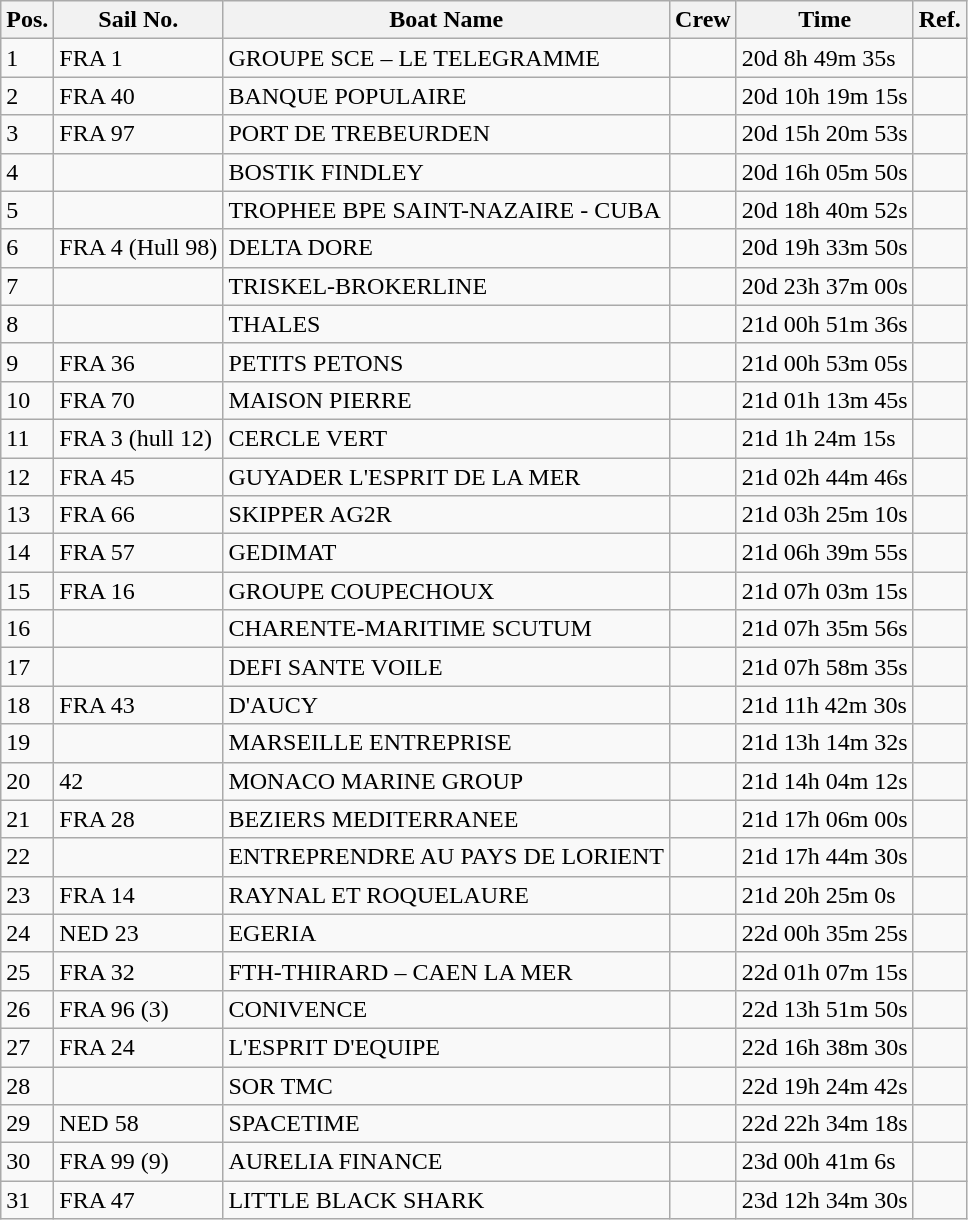<table class="wikitable sortable">
<tr>
<th>Pos.</th>
<th>Sail No.</th>
<th>Boat Name</th>
<th>Crew</th>
<th>Time</th>
<th>Ref.</th>
</tr>
<tr>
<td>1</td>
<td>FRA 1</td>
<td>GROUPE SCE – LE TELEGRAMME</td>
<td> <br>  </td>
<td>20d 8h 49m 35s</td>
<td></td>
</tr>
<tr>
<td>2</td>
<td>FRA 40</td>
<td>BANQUE POPULAIRE</td>
<td> <br>  </td>
<td>20d 10h 19m 15s</td>
<td></td>
</tr>
<tr>
<td>3</td>
<td>FRA 97</td>
<td>PORT DE TREBEURDEN</td>
<td> <br>  </td>
<td>20d 15h 20m 53s</td>
<td></td>
</tr>
<tr>
<td>4</td>
<td></td>
<td>BOSTIK FINDLEY</td>
<td> <br>  </td>
<td>20d 16h 05m 50s</td>
<td></td>
</tr>
<tr>
<td>5</td>
<td></td>
<td>TROPHEE BPE SAINT-NAZAIRE - CUBA</td>
<td> <br>  </td>
<td>20d 18h 40m 52s</td>
<td></td>
</tr>
<tr>
<td>6</td>
<td>FRA 4 (Hull 98)</td>
<td>DELTA DORE</td>
<td> <br>  </td>
<td>20d 19h 33m 50s</td>
<td></td>
</tr>
<tr>
<td>7</td>
<td></td>
<td>TRISKEL-BROKERLINE</td>
<td> <br>  </td>
<td>20d 23h 37m 00s</td>
<td></td>
</tr>
<tr>
<td>8</td>
<td></td>
<td>THALES</td>
<td> <br>  </td>
<td>21d 00h 51m 36s</td>
<td></td>
</tr>
<tr>
<td>9</td>
<td>FRA 36</td>
<td>PETITS PETONS</td>
<td> <br>  </td>
<td>21d 00h 53m 05s</td>
<td></td>
</tr>
<tr>
<td>10</td>
<td>FRA 70</td>
<td>MAISON PIERRE</td>
<td> <br>  </td>
<td>21d 01h 13m 45s</td>
<td></td>
</tr>
<tr>
<td>11</td>
<td>FRA 3 (hull 12)</td>
<td>CERCLE VERT</td>
<td> <br>  </td>
<td>21d 1h 24m 15s</td>
<td></td>
</tr>
<tr>
<td>12</td>
<td>FRA 45</td>
<td>GUYADER L'ESPRIT DE LA MER</td>
<td> <br>  </td>
<td>21d 02h 44m 46s</td>
<td></td>
</tr>
<tr>
<td>13</td>
<td>FRA 66</td>
<td>SKIPPER AG2R</td>
<td> <br>  </td>
<td>21d 03h 25m 10s</td>
<td></td>
</tr>
<tr>
<td>14</td>
<td>FRA 57</td>
<td>GEDIMAT</td>
<td> <br>  </td>
<td>21d 06h 39m 55s</td>
<td></td>
</tr>
<tr>
<td>15</td>
<td>FRA 16</td>
<td>GROUPE COUPECHOUX</td>
<td> <br>  </td>
<td>21d 07h 03m 15s</td>
<td></td>
</tr>
<tr>
<td>16</td>
<td></td>
<td>CHARENTE-MARITIME SCUTUM</td>
<td> <br>  </td>
<td>21d 07h 35m 56s</td>
<td></td>
</tr>
<tr>
<td>17</td>
<td></td>
<td>DEFI SANTE VOILE</td>
<td> <br>  </td>
<td>21d 07h 58m 35s</td>
<td></td>
</tr>
<tr>
<td>18</td>
<td>FRA 43</td>
<td>D'AUCY</td>
<td> <br>  </td>
<td>21d 11h 42m 30s</td>
<td></td>
</tr>
<tr>
<td>19</td>
<td></td>
<td>MARSEILLE ENTREPRISE</td>
<td> <br>  </td>
<td>21d 13h 14m 32s</td>
<td></td>
</tr>
<tr>
<td>20</td>
<td>42</td>
<td>MONACO MARINE GROUP</td>
<td> <br>  </td>
<td>21d 14h 04m 12s</td>
<td></td>
</tr>
<tr>
<td>21</td>
<td>FRA 28</td>
<td>BEZIERS MEDITERRANEE</td>
<td> <br>  </td>
<td>21d 17h 06m 00s</td>
<td></td>
</tr>
<tr>
<td>22</td>
<td></td>
<td>ENTREPRENDRE AU PAYS DE LORIENT</td>
<td> <br>  </td>
<td>21d 17h 44m 30s</td>
<td></td>
</tr>
<tr>
<td>23</td>
<td>FRA 14</td>
<td>RAYNAL ET ROQUELAURE</td>
<td> <br>  </td>
<td>21d 20h 25m 0s</td>
<td></td>
</tr>
<tr>
<td>24</td>
<td>NED 23</td>
<td>EGERIA</td>
<td> <br>  </td>
<td>22d 00h 35m 25s</td>
<td></td>
</tr>
<tr>
<td>25</td>
<td>FRA 32</td>
<td>FTH-THIRARD – CAEN LA MER</td>
<td> <br>  </td>
<td>22d 01h 07m 15s</td>
<td></td>
</tr>
<tr>
<td>26</td>
<td>FRA 96 (3)</td>
<td>CONIVENCE</td>
<td> <br>  </td>
<td>22d 13h 51m 50s</td>
<td></td>
</tr>
<tr>
<td>27</td>
<td>FRA 24</td>
<td>L'ESPRIT D'EQUIPE</td>
<td> <br>  </td>
<td>22d 16h 38m 30s</td>
<td></td>
</tr>
<tr>
<td>28</td>
<td></td>
<td>SOR TMC</td>
<td> <br>  </td>
<td>22d 19h 24m 42s</td>
<td></td>
</tr>
<tr>
<td>29</td>
<td>NED 58</td>
<td>SPACETIME</td>
<td> <br>  </td>
<td>22d 22h 34m 18s</td>
<td></td>
</tr>
<tr>
<td>30</td>
<td>FRA 99 (9)</td>
<td>AURELIA FINANCE</td>
<td> <br>  </td>
<td>23d 00h 41m 6s</td>
<td></td>
</tr>
<tr>
<td>31</td>
<td>FRA 47</td>
<td>LITTLE BLACK SHARK</td>
<td> <br>  </td>
<td>23d 12h 34m 30s</td>
<td></td>
</tr>
</table>
